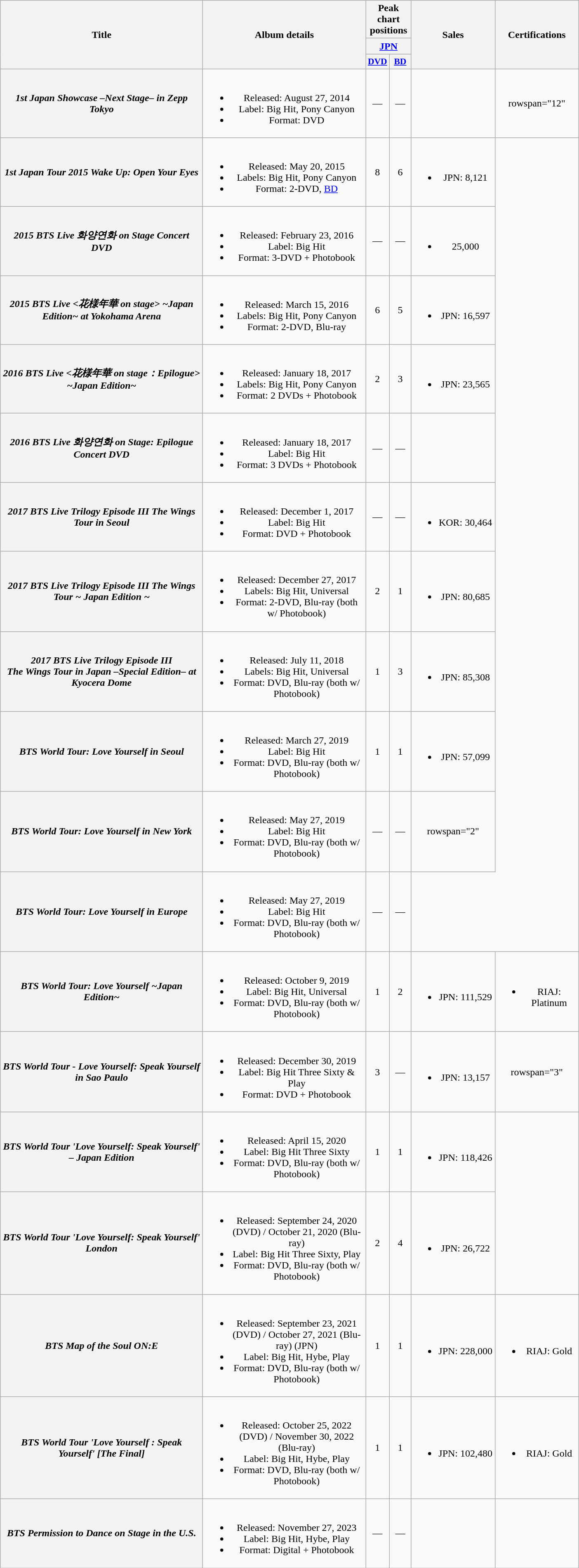<table class="wikitable plainrowheaders" style="text-align:center;">
<tr>
<th scope="col" rowspan="3" style="width:20em;">Title</th>
<th scope="col" rowspan="3" style="width:16em;">Album details</th>
<th scope="col" colspan="2">Peak chart positions</th>
<th scope="col" rowspan="3" style="width:8em;">Sales</th>
<th scope="col" rowspan="3" style="width:8em;">Certifications</th>
</tr>
<tr>
<th scope="col" colspan="2"><a href='#'>JPN</a></th>
</tr>
<tr>
<th scope="col" style="width:2em;font-size:90%;"><a href='#'>DVD</a><br></th>
<th scope="col" style="width:2em;font-size:90%;"><a href='#'>BD</a><br></th>
</tr>
<tr>
<th scope="row"><em>1st Japan Showcase –Next Stage– in Zepp Tokyo</em></th>
<td><br><ul><li>Released: August 27, 2014 </li><li>Label: Big Hit, Pony Canyon</li><li>Format: DVD</li></ul></td>
<td>—</td>
<td>—</td>
<td></td>
<td>rowspan="12" </td>
</tr>
<tr>
<th scope="row"><em>1st Japan Tour 2015 Wake Up: Open Your Eyes</em></th>
<td><br><ul><li>Released: May 20, 2015 </li><li>Labels: Big Hit, Pony Canyon</li><li>Format: 2-DVD, <a href='#'>BD</a></li></ul></td>
<td>8</td>
<td>6</td>
<td><br><ul><li>JPN: 8,121</li></ul></td>
</tr>
<tr>
<th scope="row"><em>2015 BTS Live 화양연화 on Stage Concert DVD</em></th>
<td><br><ul><li>Released: February 23, 2016</li><li>Label: Big Hit</li><li>Format: 3-DVD + Photobook</li></ul></td>
<td>—</td>
<td>—</td>
<td><br><ul><li>25,000</li></ul></td>
</tr>
<tr>
<th scope="row"><em>2015 BTS Live <花様年華 on stage> ~Japan Edition~ at Yokohama Arena</em></th>
<td><br><ul><li>Released: March 15, 2016 </li><li>Labels: Big Hit, Pony Canyon</li><li>Format: 2-DVD, Blu-ray</li></ul></td>
<td>6</td>
<td>5</td>
<td><br><ul><li>JPN: 16,597</li></ul></td>
</tr>
<tr>
<th scope="row"><em>2016 BTS Live <花様年華 on stage：Epilogue> ~Japan Edition~</em></th>
<td><br><ul><li>Released: January 18, 2017 </li><li>Labels: Big Hit, Pony Canyon</li><li>Format: 2 DVDs + Photobook</li></ul></td>
<td>2</td>
<td>3</td>
<td><br><ul><li>JPN: 23,565</li></ul></td>
</tr>
<tr>
<th scope="row"><em>2016 BTS Live 화양연화 on Stage: Epilogue Concert DVD</em></th>
<td><br><ul><li>Released: January 18, 2017</li><li>Label: Big Hit</li><li>Format: 3 DVDs + Photobook</li></ul></td>
<td>—</td>
<td>—</td>
<td></td>
</tr>
<tr>
<th scope="row"><em>2017 BTS Live Trilogy Episode III The Wings Tour in Seoul</em></th>
<td><br><ul><li>Released: December 1, 2017</li><li>Label: Big Hit</li><li>Format: DVD + Photobook</li></ul></td>
<td>—</td>
<td>—</td>
<td><br><ul><li>KOR: 30,464</li></ul></td>
</tr>
<tr>
<th scope="row"><em>2017 BTS Live Trilogy Episode III The Wings Tour ~ Japan Edition ~</em></th>
<td><br><ul><li>Released: December 27, 2017</li><li>Labels: Big Hit, Universal</li><li>Format: 2-DVD, Blu-ray (both w/ Photobook)</li></ul></td>
<td>2</td>
<td>1</td>
<td><br><ul><li>JPN: 80,685</li></ul></td>
</tr>
<tr>
<th scope="row"><em>2017 BTS Live Trilogy Episode III<br>The Wings Tour in Japan –Special Edition– at Kyocera Dome</em></th>
<td><br><ul><li>Released: July 11, 2018 </li><li>Labels: Big Hit, Universal</li><li>Format: DVD, Blu-ray (both w/ Photobook)</li></ul></td>
<td>1</td>
<td>3</td>
<td><br><ul><li>JPN: 85,308</li></ul></td>
</tr>
<tr>
<th scope="row"><em>BTS World Tour: Love Yourself in Seoul</em></th>
<td><br><ul><li>Released: March 27, 2019</li><li>Label: Big Hit</li><li>Format: DVD, Blu-ray (both w/ Photobook)</li></ul></td>
<td>1<br></td>
<td>1<br></td>
<td><br><ul><li>JPN: 57,099</li></ul></td>
</tr>
<tr>
<th scope="row"><em>BTS World Tour: Love Yourself in New York</em></th>
<td><br><ul><li>Released: May 27, 2019</li><li>Label: Big Hit</li><li>Format: DVD, Blu-ray (both w/ Photobook)</li></ul></td>
<td>—</td>
<td>—</td>
<td>rowspan="2" </td>
</tr>
<tr>
<th scope="row"><em>BTS World Tour: Love Yourself in Europe</em></th>
<td><br><ul><li>Released: May 27, 2019</li><li>Label: Big Hit</li><li>Format: DVD, Blu-ray (both w/ Photobook)</li></ul></td>
<td>—</td>
<td>—</td>
</tr>
<tr>
<th scope="row"><em>BTS World Tour: Love Yourself ~Japan Edition~</em></th>
<td><br><ul><li>Released: October 9, 2019</li><li>Label: Big Hit, Universal</li><li>Format: DVD, Blu-ray (both w/ Photobook)</li></ul></td>
<td>1</td>
<td>2</td>
<td><br><ul><li>JPN: 111,529</li></ul></td>
<td><br><ul><li>RIAJ: Platinum</li></ul></td>
</tr>
<tr>
<th scope="row"><em>BTS World Tour - Love Yourself: Speak Yourself in Sao Paulo</em></th>
<td><br><ul><li>Released: December 30, 2019</li><li>Label: Big Hit Three Sixty & Play</li><li>Format: DVD + Photobook</li></ul></td>
<td>3<br></td>
<td>—</td>
<td><br><ul><li>JPN: 13,157</li></ul></td>
<td>rowspan="3" </td>
</tr>
<tr>
<th scope="row"><em>BTS World Tour 'Love Yourself: Speak Yourself' – Japan Edition</em></th>
<td><br><ul><li>Released: April 15, 2020</li><li>Label: Big Hit Three Sixty</li><li>Format: DVD, Blu-ray (both w/ Photobook)</li></ul></td>
<td>1</td>
<td>1</td>
<td><br><ul><li>JPN: 118,426</li></ul></td>
</tr>
<tr>
<th scope="row"><em>BTS World Tour 'Love Yourself: Speak Yourself' London</em></th>
<td><br><ul><li>Released: September 24, 2020 (DVD) / October 21, 2020 (Blu-ray)</li><li>Label: Big Hit Three Sixty, Play</li><li>Format: DVD, Blu-ray (both w/ Photobook)</li></ul></td>
<td>2<br></td>
<td>4<br></td>
<td><br><ul><li>JPN: 26,722</li></ul></td>
</tr>
<tr>
<th scope="row"><em>BTS Map of the Soul ON:E</em></th>
<td><br><ul><li>Released: September 23, 2021 (DVD) / October 27, 2021 (Blu-ray) (JPN)</li><li>Label: Big Hit, Hybe, Play</li><li>Format: DVD, Blu-ray (both w/ Photobook)</li></ul></td>
<td>1<br></td>
<td>1<br></td>
<td><br><ul><li>JPN: 228,000</li></ul></td>
<td><br><ul><li>RIAJ: Gold</li></ul></td>
</tr>
<tr>
<th scope="row"><em>BTS World Tour 'Love Yourself : Speak Yourself' [The Final]</em></th>
<td><br><ul><li>Released: October 25, 2022 (DVD) / November 30, 2022 (Blu-ray)</li><li>Label: Big Hit, Hybe, Play</li><li>Format: DVD, Blu-ray (both w/ Photobook)</li></ul></td>
<td>1<br></td>
<td>1<br></td>
<td><br><ul><li>JPN: 102,480</li></ul></td>
<td><br><ul><li>RIAJ: Gold</li></ul></td>
</tr>
<tr>
<th scope="row"><em>BTS Permission to Dance on Stage in the U.S.</em></th>
<td><br><ul><li>Released: November 27, 2023</li><li>Label: Big Hit, Hybe, Play</li><li>Format: Digital + Photobook</li></ul></td>
<td>—</td>
<td>—</td>
<td></td>
<td></td>
</tr>
</table>
